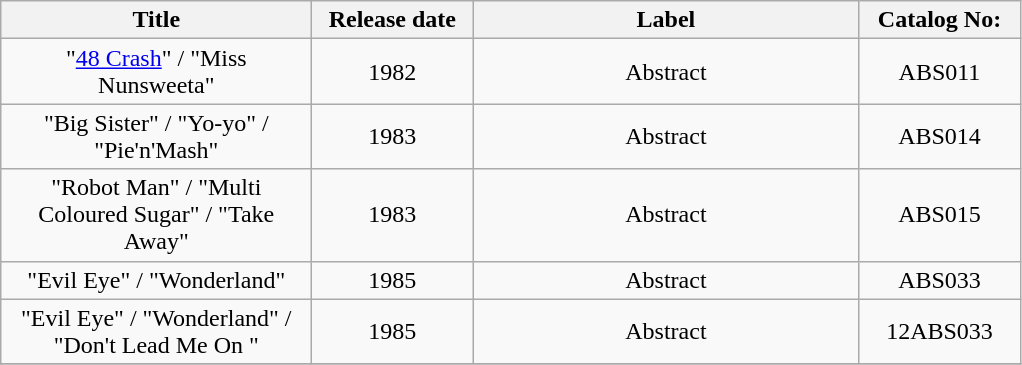<table class="wikitable" style="font-size:100%">
<tr>
<th width="200">Title</th>
<th width="100">Release date</th>
<th width="250">Label</th>
<th width="100">Catalog No:</th>
</tr>
<tr>
<td align=center>"<a href='#'>48 Crash</a>" / "Miss Nunsweeta"</td>
<td align=center>1982</td>
<td align=center>Abstract</td>
<td align=center>ABS011</td>
</tr>
<tr>
<td align=center>"Big Sister" / "Yo-yo" / "Pie'n'Mash"</td>
<td align=center>1983</td>
<td align=center>Abstract</td>
<td align=center>ABS014</td>
</tr>
<tr>
<td align=center>"Robot Man" / "Multi Coloured Sugar" / "Take Away"</td>
<td align=center>1983</td>
<td align=center>Abstract</td>
<td align=center>ABS015</td>
</tr>
<tr>
<td align=center>"Evil Eye" / "Wonderland"</td>
<td align=center>1985</td>
<td align=center>Abstract</td>
<td align=center>ABS033</td>
</tr>
<tr>
<td align=center>"Evil Eye" / "Wonderland" / "Don't Lead Me On "</td>
<td align=center>1985</td>
<td align=center>Abstract</td>
<td align=center>12ABS033</td>
</tr>
<tr>
</tr>
</table>
